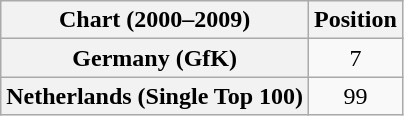<table class="wikitable plainrowheaders" style="text-align:center">
<tr>
<th>Chart (2000–2009)</th>
<th>Position</th>
</tr>
<tr>
<th scope="row">Germany (GfK)</th>
<td>7</td>
</tr>
<tr>
<th scope="row">Netherlands (Single Top 100)</th>
<td>99</td>
</tr>
</table>
